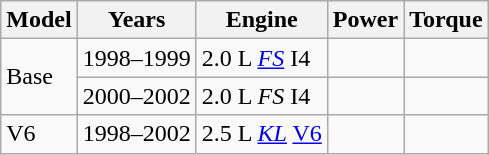<table class=wikitable>
<tr>
<th>Model</th>
<th>Years</th>
<th>Engine</th>
<th>Power</th>
<th>Torque</th>
</tr>
<tr>
<td rowspan=2>Base</td>
<td>1998–1999</td>
<td>2.0 L <em><a href='#'>FS</a></em> I4</td>
<td></td>
<td></td>
</tr>
<tr>
<td>2000–2002</td>
<td>2.0 L <em>FS</em> I4</td>
<td></td>
<td></td>
</tr>
<tr>
<td>V6</td>
<td>1998–2002</td>
<td>2.5 L <em><a href='#'>KL</a></em> <a href='#'>V6</a></td>
<td></td>
<td></td>
</tr>
</table>
